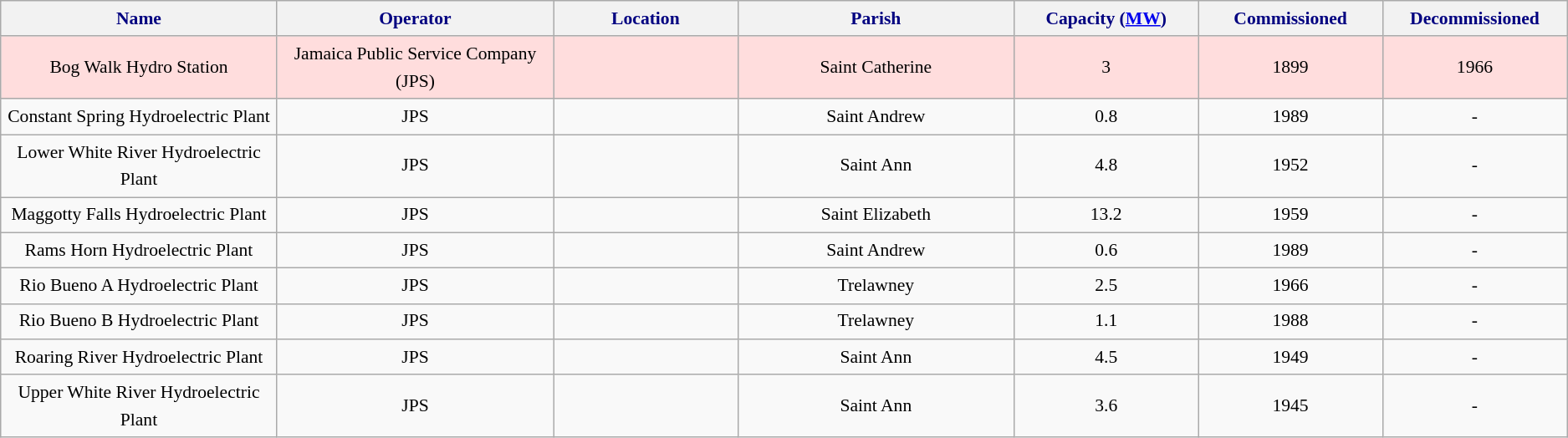<table class="wikitable sortable" style="font-size:90%;border:0px;text-align:center;line-height:150%;">
<tr>
<th width="15%" height="17" style="background: #f2f2f2; color: #000080">Name</th>
<th width="15%" height="17" style="background: #f2f2f2; color: #000080">Operator</th>
<th class="unsortable" width="10%" height="17" style="background: #f2f2f2; color: #000080">Location</th>
<th width="15%" height="17" style="background: #f2f2f2; color: #000080">Parish</th>
<th width="10%" height="17" style="background: #f2f2f2; color: #000080">Capacity (<a href='#'>MW</a>)</th>
<th width="10%" height="17" style="background: #f2f2f2; color: #000080">Commissioned</th>
<th width="10%" height="17" style="background: #f2f2f2; color: #000080">Decommissioned</th>
</tr>
<tr style="background: #FFDDDD">
<td>Bog Walk Hydro Station</td>
<td>Jamaica Public Service Company (JPS)</td>
<td></td>
<td>Saint Catherine</td>
<td>3</td>
<td>1899</td>
<td>1966</td>
</tr>
<tr>
<td>Constant Spring Hydroelectric Plant</td>
<td>JPS</td>
<td></td>
<td>Saint Andrew</td>
<td>0.8</td>
<td>1989</td>
<td>-</td>
</tr>
<tr>
<td>Lower White River Hydroelectric Plant</td>
<td>JPS</td>
<td></td>
<td>Saint Ann</td>
<td>4.8</td>
<td>1952</td>
<td>-</td>
</tr>
<tr>
<td>Maggotty Falls Hydroelectric Plant</td>
<td>JPS</td>
<td></td>
<td>Saint Elizabeth</td>
<td>13.2</td>
<td>1959</td>
<td>-</td>
</tr>
<tr>
<td>Rams Horn Hydroelectric Plant</td>
<td>JPS</td>
<td></td>
<td>Saint Andrew</td>
<td>0.6</td>
<td>1989</td>
<td>-</td>
</tr>
<tr>
<td>Rio Bueno A Hydroelectric Plant</td>
<td>JPS</td>
<td></td>
<td>Trelawney</td>
<td>2.5</td>
<td>1966</td>
<td>-</td>
</tr>
<tr>
<td>Rio Bueno B Hydroelectric Plant</td>
<td>JPS</td>
<td></td>
<td>Trelawney</td>
<td>1.1</td>
<td>1988</td>
<td>-</td>
</tr>
<tr>
<td>Roaring River Hydroelectric Plant</td>
<td>JPS</td>
<td></td>
<td>Saint Ann</td>
<td>4.5</td>
<td>1949</td>
<td>-</td>
</tr>
<tr>
<td>Upper White River Hydroelectric Plant</td>
<td>JPS</td>
<td></td>
<td>Saint Ann</td>
<td>3.6</td>
<td>1945</td>
<td>-</td>
</tr>
</table>
